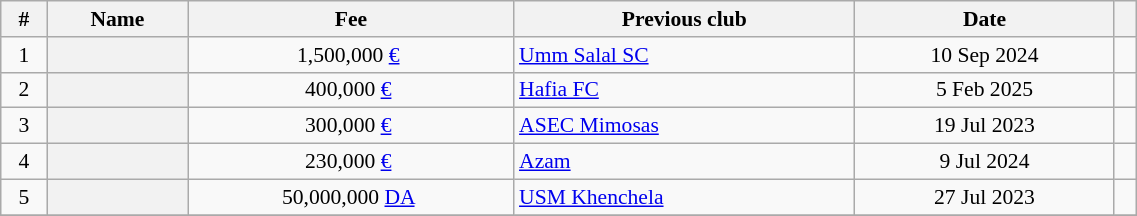<table class="wikitable sortable" style="width:60%; text-align:center; font-size:90%; text-align:centre;">
<tr>
<th scope="col">#</th>
<th scope="col">Name</th>
<th scope="col">Fee</th>
<th scope="col">Previous club</th>
<th scope="col">Date</th>
<th scope="col" class="unsortable"></th>
</tr>
<tr>
<td align="center">1</td>
<th style="text-align:left"> </th>
<td>1,500,000 <a href='#'>€</a> </td>
<td style="text-align:left"> <a href='#'>Umm Salal SC</a></td>
<td>10 Sep 2024</td>
<td style="text-align:center;"></td>
</tr>
<tr>
<td align="center">2</td>
<th style="text-align:left"> </th>
<td>400,000 <a href='#'>€</a> </td>
<td style="text-align:left"> <a href='#'>Hafia FC</a></td>
<td>5 Feb 2025</td>
<td style="text-align:center;"></td>
</tr>
<tr>
<td align="center">3</td>
<th style="text-align:left"> </th>
<td>300,000 <a href='#'>€</a> </td>
<td style="text-align:left"> <a href='#'>ASEC Mimosas</a></td>
<td>19 Jul 2023</td>
<td style="text-align:center;"></td>
</tr>
<tr>
<td align="center">4</td>
<th style="text-align:left"> </th>
<td>230,000 <a href='#'>€</a> </td>
<td style="text-align:left"> <a href='#'>Azam</a></td>
<td>9 Jul 2024</td>
<td style="text-align:center;"></td>
</tr>
<tr>
<td align="center">5</td>
<th style="text-align:left"> </th>
<td>50,000,000 <a href='#'>DA</a> </td>
<td style="text-align:left"> <a href='#'>USM Khenchela</a></td>
<td>27 Jul 2023</td>
<td style="text-align:center;"></td>
</tr>
<tr>
</tr>
</table>
